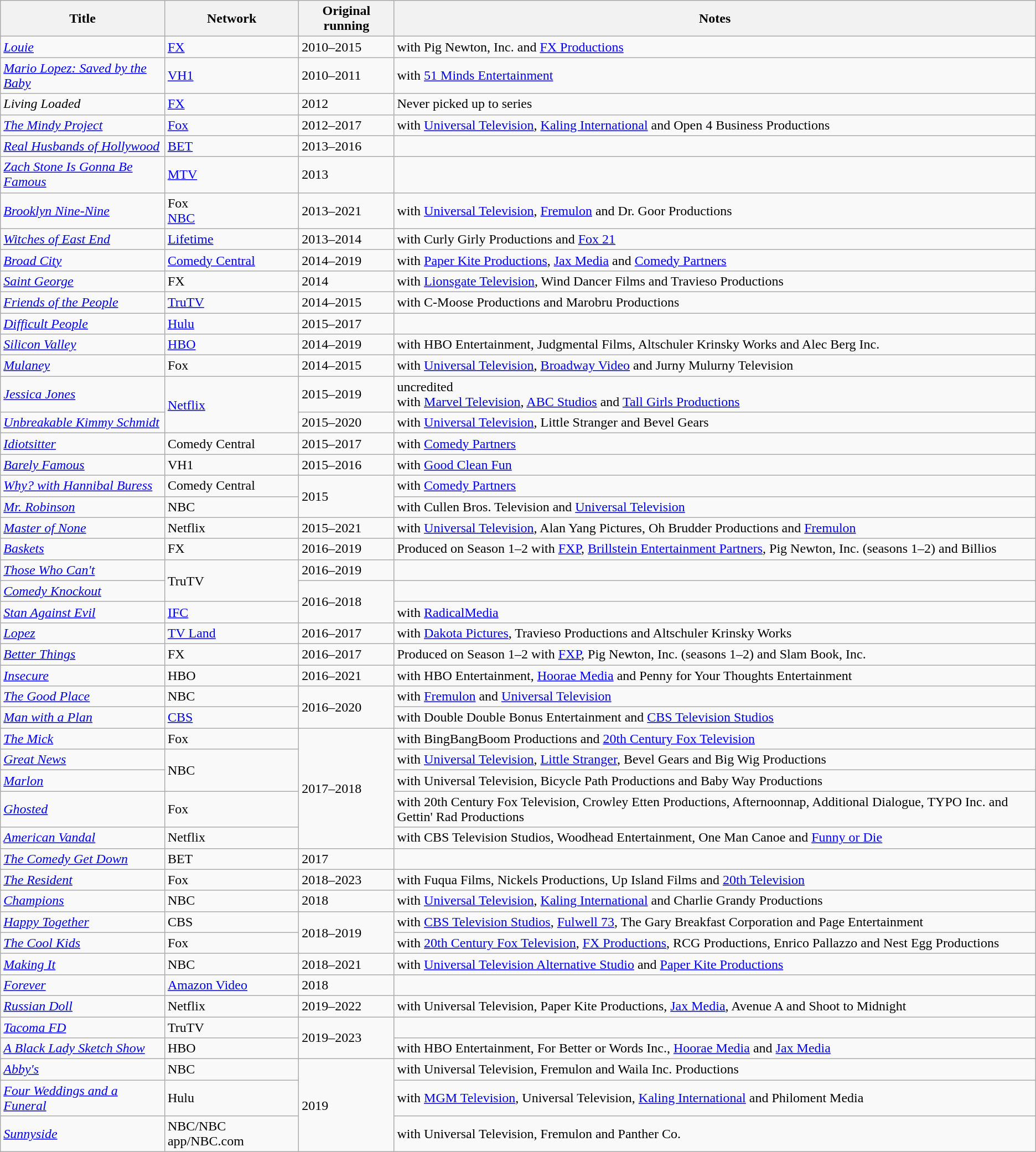<table class="wikitable sortable">
<tr>
<th>Title</th>
<th>Network</th>
<th>Original running</th>
<th>Notes</th>
</tr>
<tr>
<td><em><a href='#'>Louie</a></em></td>
<td><a href='#'>FX</a></td>
<td>2010–2015</td>
<td>with Pig Newton, Inc. and <a href='#'>FX Productions</a></td>
</tr>
<tr>
<td><em><a href='#'>Mario Lopez: Saved by the Baby</a></em></td>
<td><a href='#'>VH1</a></td>
<td>2010–2011</td>
<td>with <a href='#'>51 Minds Entertainment</a></td>
</tr>
<tr>
<td><em>Living Loaded</em></td>
<td><a href='#'>FX</a></td>
<td>2012</td>
<td>Never picked up to series</td>
</tr>
<tr>
<td><em><a href='#'>The Mindy Project</a></em></td>
<td><a href='#'>Fox</a></td>
<td>2012–2017</td>
<td>with <a href='#'>Universal Television</a>, <a href='#'>Kaling International</a> and Open 4 Business Productions</td>
</tr>
<tr>
<td><em><a href='#'>Real Husbands of Hollywood</a></em></td>
<td><a href='#'>BET</a></td>
<td>2013–2016</td>
<td></td>
</tr>
<tr>
<td><em><a href='#'>Zach Stone Is Gonna Be Famous</a></em></td>
<td><a href='#'>MTV</a></td>
<td>2013</td>
<td></td>
</tr>
<tr>
<td><em><a href='#'>Brooklyn Nine-Nine</a></em></td>
<td>Fox <br> <a href='#'>NBC</a></td>
<td>2013–2021</td>
<td>with <a href='#'>Universal Television</a>, <a href='#'>Fremulon</a> and Dr. Goor Productions</td>
</tr>
<tr>
<td><em><a href='#'>Witches of East End</a></em></td>
<td><a href='#'>Lifetime</a></td>
<td>2013–2014</td>
<td>with Curly Girly Productions and <a href='#'>Fox 21</a></td>
</tr>
<tr>
<td><em><a href='#'>Broad City</a></em></td>
<td><a href='#'>Comedy Central</a></td>
<td>2014–2019</td>
<td>with <a href='#'>Paper Kite Productions</a>, <a href='#'>Jax Media</a> and <a href='#'>Comedy Partners</a></td>
</tr>
<tr>
<td><em><a href='#'>Saint George</a></em></td>
<td>FX</td>
<td>2014</td>
<td>with <a href='#'>Lionsgate Television</a>, Wind Dancer Films and Travieso Productions</td>
</tr>
<tr>
<td><em><a href='#'>Friends of the People</a></em></td>
<td><a href='#'>TruTV</a></td>
<td>2014–2015</td>
<td>with C-Moose Productions and Marobru Productions</td>
</tr>
<tr>
<td><em><a href='#'>Difficult People</a></em></td>
<td><a href='#'>Hulu</a></td>
<td>2015–2017</td>
<td></td>
</tr>
<tr>
<td><em><a href='#'>Silicon Valley</a></em></td>
<td><a href='#'>HBO</a></td>
<td>2014–2019</td>
<td>with HBO Entertainment, Judgmental Films, Altschuler Krinsky Works and Alec Berg Inc.</td>
</tr>
<tr>
<td><em><a href='#'>Mulaney</a></em></td>
<td>Fox</td>
<td>2014–2015</td>
<td>with <a href='#'>Universal Television</a>, <a href='#'>Broadway Video</a> and Jurny Mulurny Television</td>
</tr>
<tr>
<td><em><a href='#'>Jessica Jones</a></em></td>
<td rowspan="2"><a href='#'>Netflix</a></td>
<td>2015–2019</td>
<td>uncredited<br>with <a href='#'>Marvel Television</a>, <a href='#'>ABC Studios</a> and <a href='#'>Tall Girls Productions</a></td>
</tr>
<tr>
<td><em><a href='#'>Unbreakable Kimmy Schmidt</a></em></td>
<td>2015–2020</td>
<td>with <a href='#'>Universal Television</a>, Little Stranger and Bevel Gears</td>
</tr>
<tr>
<td><em><a href='#'>Idiotsitter</a></em></td>
<td>Comedy Central</td>
<td>2015–2017</td>
<td>with <a href='#'>Comedy Partners</a></td>
</tr>
<tr>
<td><em><a href='#'>Barely Famous</a></em></td>
<td>VH1</td>
<td>2015–2016</td>
<td>with <a href='#'>Good Clean Fun</a></td>
</tr>
<tr>
<td><em><a href='#'>Why? with Hannibal Buress</a></em></td>
<td>Comedy Central</td>
<td rowspan="2">2015</td>
<td>with <a href='#'>Comedy Partners</a></td>
</tr>
<tr>
<td><em><a href='#'>Mr. Robinson</a></em></td>
<td>NBC</td>
<td>with Cullen Bros. Television and <a href='#'>Universal Television</a></td>
</tr>
<tr>
<td><em><a href='#'>Master of None</a></em></td>
<td>Netflix</td>
<td>2015–2021</td>
<td>with <a href='#'>Universal Television</a>, Alan Yang Pictures, Oh Brudder Productions and <a href='#'>Fremulon</a></td>
</tr>
<tr>
<td><em><a href='#'>Baskets</a></em></td>
<td>FX</td>
<td>2016–2019</td>
<td>Produced on Season 1–2 with <a href='#'>FXP</a>, <a href='#'>Brillstein Entertainment Partners</a>, Pig Newton, Inc. (seasons 1–2) and Billios</td>
</tr>
<tr>
<td><em><a href='#'>Those Who Can't</a></em></td>
<td rowspan="2">TruTV</td>
<td>2016–2019</td>
<td></td>
</tr>
<tr>
<td><em><a href='#'>Comedy Knockout</a></em></td>
<td rowspan="2">2016–2018</td>
<td></td>
</tr>
<tr>
<td><em><a href='#'>Stan Against Evil</a></em></td>
<td><a href='#'>IFC</a></td>
<td>with <a href='#'>RadicalMedia</a></td>
</tr>
<tr>
<td><em><a href='#'>Lopez</a></em></td>
<td><a href='#'>TV Land</a></td>
<td>2016–2017</td>
<td>with <a href='#'>Dakota Pictures</a>, Travieso Productions and Altschuler Krinsky Works</td>
</tr>
<tr>
<td><em><a href='#'>Better Things</a></em></td>
<td>FX</td>
<td>2016–2017</td>
<td>Produced on Season 1–2 with <a href='#'>FXP</a>, Pig Newton, Inc. (seasons 1–2) and Slam Book, Inc.</td>
</tr>
<tr>
<td><em><a href='#'>Insecure</a></em></td>
<td>HBO</td>
<td>2016–2021</td>
<td>with HBO Entertainment, <a href='#'>Hoorae Media</a> and Penny for Your Thoughts Entertainment</td>
</tr>
<tr>
<td><em><a href='#'>The Good Place</a></em></td>
<td>NBC</td>
<td rowspan="2">2016–2020</td>
<td>with <a href='#'>Fremulon</a> and <a href='#'>Universal Television</a></td>
</tr>
<tr>
<td><em><a href='#'>Man with a Plan</a></em></td>
<td><a href='#'>CBS</a></td>
<td>with Double Double Bonus Entertainment and <a href='#'>CBS Television Studios</a></td>
</tr>
<tr>
<td><em><a href='#'>The Mick</a></em></td>
<td>Fox</td>
<td rowspan="5">2017–2018</td>
<td>with BingBangBoom Productions and <a href='#'>20th Century Fox Television</a></td>
</tr>
<tr>
<td><em><a href='#'>Great News</a></em></td>
<td rowspan="2">NBC</td>
<td>with <a href='#'>Universal Television</a>, <a href='#'>Little Stranger</a>, Bevel Gears and Big Wig Productions</td>
</tr>
<tr>
<td><em><a href='#'>Marlon</a></em></td>
<td>with Universal Television, Bicycle Path Productions and Baby Way Productions</td>
</tr>
<tr>
<td><em><a href='#'>Ghosted</a></em></td>
<td>Fox</td>
<td>with 20th Century Fox Television, Crowley Etten Productions, Afternoonnap, Additional Dialogue, TYPO Inc. and Gettin' Rad Productions</td>
</tr>
<tr>
<td><em><a href='#'>American Vandal</a></em></td>
<td>Netflix</td>
<td>with CBS Television Studios, Woodhead Entertainment, One Man Canoe and <a href='#'>Funny or Die</a></td>
</tr>
<tr>
<td><em><a href='#'>The Comedy Get Down</a></em></td>
<td>BET</td>
<td>2017</td>
<td></td>
</tr>
<tr>
<td><em><a href='#'>The Resident</a></em></td>
<td>Fox</td>
<td>2018–2023</td>
<td>with Fuqua Films, Nickels Productions, Up Island Films and <a href='#'>20th Television</a></td>
</tr>
<tr>
<td><em><a href='#'>Champions</a></em></td>
<td>NBC</td>
<td>2018</td>
<td>with <a href='#'>Universal Television</a>, <a href='#'>Kaling International</a> and Charlie Grandy Productions</td>
</tr>
<tr>
<td><em><a href='#'>Happy Together</a></em></td>
<td>CBS</td>
<td rowspan="2">2018–2019</td>
<td>with <a href='#'>CBS Television Studios</a>, <a href='#'>Fulwell 73</a>, The Gary Breakfast Corporation and Page Entertainment</td>
</tr>
<tr>
<td><em><a href='#'>The Cool Kids</a></em></td>
<td>Fox</td>
<td>with <a href='#'>20th Century Fox Television</a>, <a href='#'>FX Productions</a>, RCG Productions, Enrico Pallazzo and Nest Egg Productions</td>
</tr>
<tr>
<td><em><a href='#'>Making It</a></em></td>
<td>NBC</td>
<td>2018–2021</td>
<td>with <a href='#'>Universal Television Alternative Studio</a> and <a href='#'>Paper Kite Productions</a></td>
</tr>
<tr>
<td><em><a href='#'>Forever</a></em></td>
<td><a href='#'>Amazon Video</a></td>
<td>2018</td>
<td></td>
</tr>
<tr>
<td><em><a href='#'>Russian Doll</a></em></td>
<td>Netflix</td>
<td>2019–2022</td>
<td>with Universal Television, Paper Kite Productions, <a href='#'>Jax Media</a>, Avenue A and Shoot to Midnight</td>
</tr>
<tr>
<td><em><a href='#'>Tacoma FD</a></em></td>
<td>TruTV</td>
<td rowspan="2">2019–2023</td>
</tr>
<tr>
<td><em><a href='#'>A Black Lady Sketch Show</a></em></td>
<td>HBO</td>
<td>with HBO Entertainment, For Better or Words Inc., <a href='#'>Hoorae Media</a> and <a href='#'>Jax Media</a></td>
</tr>
<tr>
<td><em><a href='#'>Abby's</a></em></td>
<td>NBC</td>
<td rowspan="3">2019</td>
<td>with Universal Television, Fremulon and Waila Inc. Productions</td>
</tr>
<tr>
<td><em><a href='#'>Four Weddings and a Funeral</a></em></td>
<td>Hulu</td>
<td>with <a href='#'>MGM Television</a>, Universal Television, <a href='#'>Kaling International</a> and Philoment Media</td>
</tr>
<tr>
<td><em><a href='#'>Sunnyside</a></em></td>
<td>NBC/NBC app/NBC.com</td>
<td>with Universal Television, Fremulon and Panther Co.</td>
</tr>
</table>
